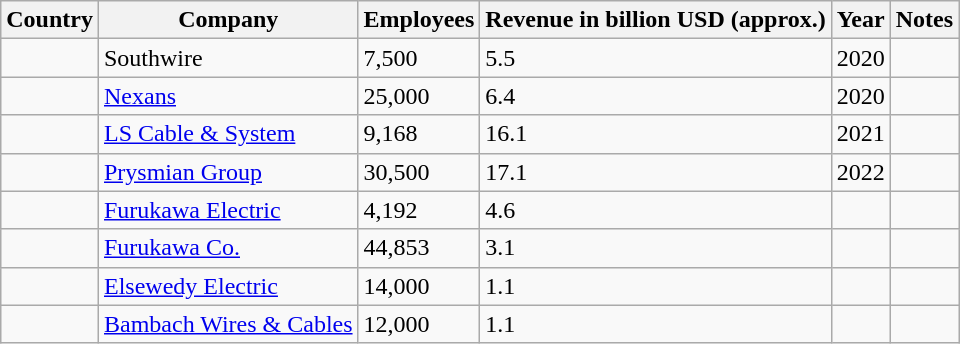<table class="wikitable sortable">
<tr>
<th>Country</th>
<th>Company</th>
<th data-sort-type="number">Employees</th>
<th>Revenue in billion USD (approx.)</th>
<th>Year</th>
<th>Notes</th>
</tr>
<tr>
<td></td>
<td>Southwire</td>
<td>7,500</td>
<td>5.5</td>
<td>2020</td>
<td></td>
</tr>
<tr>
<td></td>
<td><a href='#'>Nexans</a></td>
<td>25,000</td>
<td>6.4</td>
<td>2020</td>
<td></td>
</tr>
<tr>
<td></td>
<td><a href='#'>LS Cable & System</a></td>
<td>9,168</td>
<td>16.1</td>
<td>2021</td>
<td></td>
</tr>
<tr>
<td></td>
<td><a href='#'>Prysmian Group</a></td>
<td>30,500</td>
<td>17.1</td>
<td>2022</td>
<td></td>
</tr>
<tr>
<td></td>
<td><a href='#'>Furukawa Electric</a></td>
<td>4,192</td>
<td>4.6</td>
<td></td>
<td></td>
</tr>
<tr>
<td></td>
<td><a href='#'>Furukawa Co.</a></td>
<td>44,853</td>
<td>3.1</td>
<td></td>
<td></td>
</tr>
<tr>
<td></td>
<td><a href='#'>Elsewedy Electric</a></td>
<td>14,000</td>
<td>1.1</td>
<td></td>
<td></td>
</tr>
<tr>
<td></td>
<td><a href='#'>Bambach Wires & Cables</a></td>
<td>12,000</td>
<td>1.1</td>
<td></td>
<td></td>
</tr>
</table>
